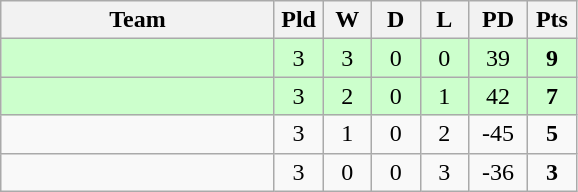<table class="wikitable" style="text-align:center">
<tr>
<th width=175>Team</th>
<th width=25 abbr="Played">Pld</th>
<th width=25 abbr="Won">W</th>
<th width=25 abbr="Drawn">D</th>
<th width=25 abbr="Lost">L</th>
<th width=32 abbr="Points difference">PD</th>
<th width=25 abbr="Points">Pts</th>
</tr>
<tr style="background:#cfc">
<td align=left></td>
<td>3</td>
<td>3</td>
<td>0</td>
<td>0</td>
<td>39</td>
<td><strong>9</strong></td>
</tr>
<tr style="background:#cfc">
<td align=left></td>
<td>3</td>
<td>2</td>
<td>0</td>
<td>1</td>
<td>42</td>
<td><strong>7</strong></td>
</tr>
<tr>
<td align=left></td>
<td>3</td>
<td>1</td>
<td>0</td>
<td>2</td>
<td>-45</td>
<td><strong>5</strong></td>
</tr>
<tr>
<td align=left></td>
<td>3</td>
<td>0</td>
<td>0</td>
<td>3</td>
<td>-36</td>
<td><strong>3</strong></td>
</tr>
</table>
